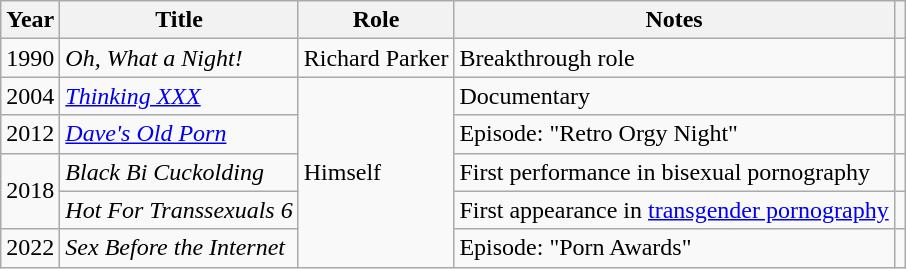<table class="wikitable plainrowheaders sortable">
<tr>
<th scope="col">Year</th>
<th scope="col">Title</th>
<th scope="col">Role</th>
<th scope="col" class="unsortable">Notes</th>
<th scope="col" class="unsortable"></th>
</tr>
<tr>
<td>1990</td>
<td><em>Oh, What a Night!</em></td>
<td>Richard Parker</td>
<td>Breakthrough role</td>
<td style="text-align:center;"></td>
</tr>
<tr>
<td>2004</td>
<td><em><a href='#'>Thinking XXX</a></em></td>
<td rowspan="5">Himself</td>
<td>Documentary</td>
<td style="text-align:center;"></td>
</tr>
<tr>
<td>2012</td>
<td><em><a href='#'>Dave's Old Porn</a></em></td>
<td>Episode: "Retro Orgy Night"</td>
<td style="text-align:center;"></td>
</tr>
<tr>
<td rowspan="2">2018</td>
<td><em>Black Bi Cuckolding</em></td>
<td>First performance in bisexual pornography</td>
<td style="text-align:center;"></td>
</tr>
<tr>
<td><em>Hot For Transsexuals 6</em></td>
<td>First appearance in <a href='#'>transgender pornography</a></td>
<td style="text-align:center;"></td>
</tr>
<tr>
<td>2022</td>
<td><em>Sex Before the Internet</em></td>
<td>Episode: "Porn Awards"</td>
<td style="text-align:center;"></td>
</tr>
</table>
